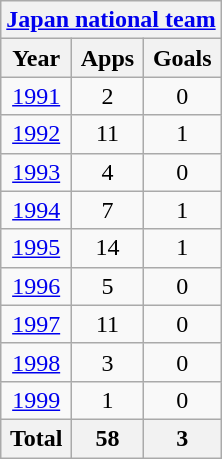<table class="wikitable" style="text-align:center">
<tr>
<th colspan=3><a href='#'>Japan national team</a></th>
</tr>
<tr>
<th>Year</th>
<th>Apps</th>
<th>Goals</th>
</tr>
<tr>
<td><a href='#'>1991</a></td>
<td>2</td>
<td>0</td>
</tr>
<tr>
<td><a href='#'>1992</a></td>
<td>11</td>
<td>1</td>
</tr>
<tr>
<td><a href='#'>1993</a></td>
<td>4</td>
<td>0</td>
</tr>
<tr>
<td><a href='#'>1994</a></td>
<td>7</td>
<td>1</td>
</tr>
<tr>
<td><a href='#'>1995</a></td>
<td>14</td>
<td>1</td>
</tr>
<tr>
<td><a href='#'>1996</a></td>
<td>5</td>
<td>0</td>
</tr>
<tr>
<td><a href='#'>1997</a></td>
<td>11</td>
<td>0</td>
</tr>
<tr>
<td><a href='#'>1998</a></td>
<td>3</td>
<td>0</td>
</tr>
<tr>
<td><a href='#'>1999</a></td>
<td>1</td>
<td>0</td>
</tr>
<tr>
<th>Total</th>
<th>58</th>
<th>3</th>
</tr>
</table>
